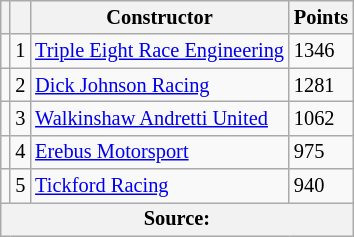<table class="wikitable" style="font-size: 85%;">
<tr>
<th scope="col"></th>
<th scope="col"></th>
<th scope="col">Constructor</th>
<th scope="col">Points</th>
</tr>
<tr>
<td align="left"></td>
<td align="center">1</td>
<td> <a href='#'>Triple Eight Race Engineering</a></td>
<td align="left">1346</td>
</tr>
<tr>
<td align="left"></td>
<td align="center">2</td>
<td> <a href='#'>Dick Johnson Racing</a></td>
<td align="left">1281</td>
</tr>
<tr>
<td align="left"></td>
<td align="center">3</td>
<td> <a href='#'>Walkinshaw Andretti United</a></td>
<td align="left">1062</td>
</tr>
<tr>
<td align="left"></td>
<td align="center">4</td>
<td> <a href='#'>Erebus Motorsport</a></td>
<td align="left">975</td>
</tr>
<tr>
<td align="left"></td>
<td align="center">5</td>
<td> <a href='#'>Tickford Racing</a></td>
<td align="left">940</td>
</tr>
<tr>
<th colspan=4>Source:</th>
</tr>
</table>
